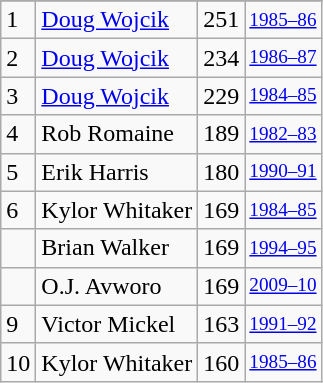<table class="wikitable">
<tr>
</tr>
<tr>
<td>1</td>
<td><a href='#'>Doug Wojcik</a></td>
<td>251</td>
<td style="font-size:80%;"><a href='#'>1985–86</a></td>
</tr>
<tr>
<td>2</td>
<td><a href='#'>Doug Wojcik</a></td>
<td>234</td>
<td style="font-size:80%;"><a href='#'>1986–87</a></td>
</tr>
<tr>
<td>3</td>
<td><a href='#'>Doug Wojcik</a></td>
<td>229</td>
<td style="font-size:80%;"><a href='#'>1984–85</a></td>
</tr>
<tr>
<td>4</td>
<td>Rob Romaine</td>
<td>189</td>
<td style="font-size:80%;"><a href='#'>1982–83</a></td>
</tr>
<tr>
<td>5</td>
<td>Erik Harris</td>
<td>180</td>
<td style="font-size:80%;"><a href='#'>1990–91</a></td>
</tr>
<tr>
<td>6</td>
<td>Kylor Whitaker</td>
<td>169</td>
<td style="font-size:80%;"><a href='#'>1984–85</a></td>
</tr>
<tr>
<td></td>
<td>Brian Walker</td>
<td>169</td>
<td style="font-size:80%;"><a href='#'>1994–95</a></td>
</tr>
<tr>
<td></td>
<td>O.J. Avworo</td>
<td>169</td>
<td style="font-size:80%;"><a href='#'>2009–10</a></td>
</tr>
<tr>
<td>9</td>
<td>Victor Mickel</td>
<td>163</td>
<td style="font-size:80%;"><a href='#'>1991–92</a></td>
</tr>
<tr>
<td>10</td>
<td>Kylor Whitaker</td>
<td>160</td>
<td style="font-size:80%;"><a href='#'>1985–86</a></td>
</tr>
</table>
